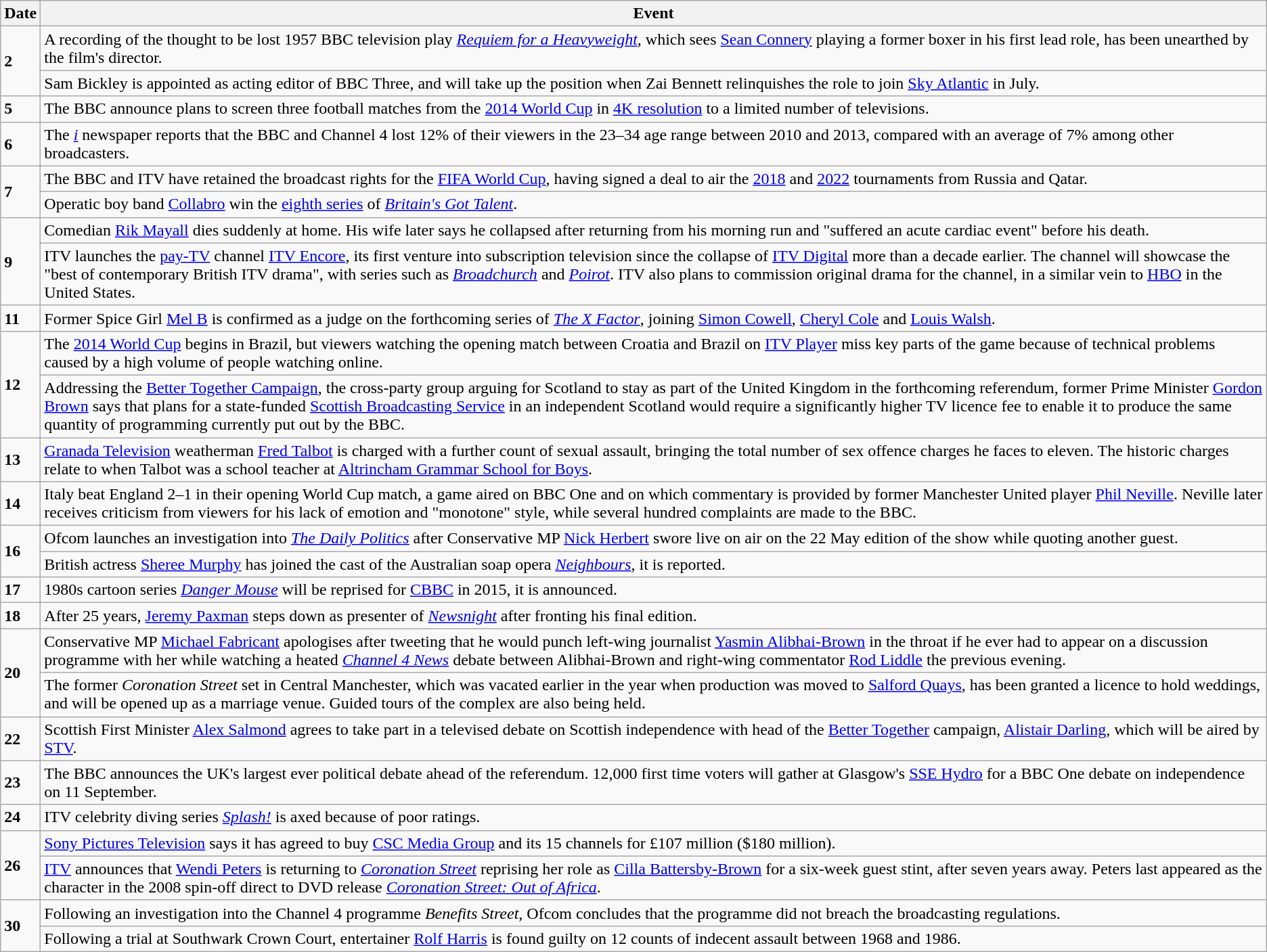<table class="wikitable">
<tr>
<th>Date</th>
<th>Event</th>
</tr>
<tr>
<td rowspan=2><strong>2</strong></td>
<td>A recording of the thought to be lost 1957 BBC television play <em><a href='#'>Requiem for a Heavyweight</a></em>, which sees <a href='#'>Sean Connery</a> playing a former boxer in his first lead role, has been unearthed by the film's director.</td>
</tr>
<tr>
<td>Sam Bickley is appointed as acting editor of BBC Three, and will take up the position when Zai Bennett relinquishes the role to join <a href='#'>Sky Atlantic</a> in July.</td>
</tr>
<tr>
<td><strong>5</strong></td>
<td>The BBC announce plans to screen three football matches from the <a href='#'>2014 World Cup</a> in <a href='#'>4K resolution</a> to a limited number of televisions.</td>
</tr>
<tr>
<td><strong>6</strong></td>
<td>The <em><a href='#'>i</a></em> newspaper reports that the BBC and Channel 4 lost 12% of their viewers in the 23–34 age range between 2010 and 2013, compared with an average of 7% among other broadcasters.</td>
</tr>
<tr>
<td rowspan=2><strong>7</strong></td>
<td>The BBC and ITV have retained the broadcast rights for the <a href='#'>FIFA World Cup</a>, having signed a deal to air the <a href='#'>2018</a> and <a href='#'>2022</a> tournaments from Russia and Qatar.</td>
</tr>
<tr>
<td>Operatic boy band <a href='#'>Collabro</a> win the <a href='#'>eighth series</a> of <em><a href='#'>Britain's Got Talent</a></em>.</td>
</tr>
<tr>
<td rowspan=2><strong>9</strong></td>
<td>Comedian <a href='#'>Rik Mayall</a> dies suddenly at home. His wife later says he collapsed after returning from his morning run and "suffered an acute cardiac event" before his death.</td>
</tr>
<tr>
<td>ITV launches the <a href='#'>pay-TV</a> channel <a href='#'>ITV Encore</a>, its first venture into subscription television since the collapse of <a href='#'>ITV Digital</a> more than a decade earlier. The channel will showcase the "best of contemporary British ITV drama", with series such as <em><a href='#'>Broadchurch</a></em> and <em><a href='#'>Poirot</a></em>. ITV also plans to commission original drama for the channel, in a similar vein to <a href='#'>HBO</a> in the United States.</td>
</tr>
<tr>
<td><strong>11</strong></td>
<td>Former Spice Girl <a href='#'>Mel B</a> is confirmed as a judge on the forthcoming series of <em><a href='#'>The X Factor</a></em>, joining <a href='#'>Simon Cowell</a>, <a href='#'>Cheryl Cole</a> and <a href='#'>Louis Walsh</a>.</td>
</tr>
<tr>
<td rowspan=2><strong>12</strong></td>
<td>The <a href='#'>2014 World Cup</a> begins in Brazil, but viewers watching the opening match between Croatia and Brazil on <a href='#'>ITV Player</a> miss key parts of the game because of technical problems caused by a high volume of people watching online.</td>
</tr>
<tr>
<td>Addressing the <a href='#'>Better Together Campaign</a>, the cross-party group arguing for Scotland to stay as part of the United Kingdom in the forthcoming referendum, former Prime Minister <a href='#'>Gordon Brown</a> says that plans for a state-funded <a href='#'>Scottish Broadcasting Service</a> in an independent Scotland would require a significantly higher TV licence fee to enable it to produce the same quantity of programming currently put out by the BBC.</td>
</tr>
<tr>
<td><strong>13</strong></td>
<td><a href='#'>Granada Television</a> weatherman <a href='#'>Fred Talbot</a> is charged with a further count of sexual assault, bringing the total number of sex offence charges he faces to eleven. The historic charges relate to when Talbot was a school teacher at <a href='#'>Altrincham Grammar School for Boys</a>.</td>
</tr>
<tr>
<td><strong>14</strong></td>
<td>Italy beat England 2–1 in their opening World Cup match, a game aired on BBC One and on which commentary is provided by former Manchester United player <a href='#'>Phil Neville</a>. Neville later receives criticism from viewers for his lack of emotion and "monotone" style, while several hundred complaints are made to the BBC.</td>
</tr>
<tr>
<td rowspan=2><strong>16</strong></td>
<td>Ofcom launches an investigation into <em><a href='#'>The Daily Politics</a></em> after Conservative MP <a href='#'>Nick Herbert</a> swore live on air on the 22 May edition of the show while quoting another guest.</td>
</tr>
<tr>
<td>British actress <a href='#'>Sheree Murphy</a> has joined the cast of the Australian soap opera <em><a href='#'>Neighbours</a></em>, it is reported.</td>
</tr>
<tr>
<td><strong>17</strong></td>
<td>1980s cartoon series <em><a href='#'>Danger Mouse</a></em> will be reprised for <a href='#'>CBBC</a> in 2015, it is announced.</td>
</tr>
<tr>
<td><strong>18</strong></td>
<td>After 25 years, <a href='#'>Jeremy Paxman</a> steps down as presenter of <em><a href='#'>Newsnight</a></em> after fronting his final edition.</td>
</tr>
<tr>
<td rowspan=2><strong>20</strong></td>
<td>Conservative MP <a href='#'>Michael Fabricant</a> apologises after tweeting that he would punch left-wing journalist <a href='#'>Yasmin Alibhai-Brown</a> in the throat if he ever had to appear on a discussion programme with her while watching a heated <em><a href='#'>Channel 4 News</a></em> debate between Alibhai-Brown and right-wing commentator <a href='#'>Rod Liddle</a> the previous evening.</td>
</tr>
<tr>
<td>The former <em>Coronation Street</em> set in Central Manchester, which was vacated earlier in the year when production was moved to <a href='#'>Salford Quays</a>, has been granted a licence to hold weddings, and will be opened up as a marriage venue. Guided tours of the complex are also being held.</td>
</tr>
<tr>
<td><strong>22</strong></td>
<td>Scottish First Minister <a href='#'>Alex Salmond</a> agrees to take part in a televised debate on Scottish independence with head of the <a href='#'>Better Together</a> campaign, <a href='#'>Alistair Darling</a>, which will be aired by <a href='#'>STV</a>.</td>
</tr>
<tr>
<td><strong>23</strong></td>
<td>The BBC announces the UK's largest ever political debate ahead of the referendum. 12,000 first time voters will gather at Glasgow's <a href='#'>SSE Hydro</a> for a BBC One debate on independence on 11 September.</td>
</tr>
<tr>
<td><strong>24</strong></td>
<td>ITV celebrity diving series <em><a href='#'>Splash!</a></em> is axed because of poor ratings.</td>
</tr>
<tr>
<td rowspan=2><strong>26</strong></td>
<td><a href='#'>Sony Pictures Television</a> says it has agreed to buy <a href='#'>CSC Media Group</a> and its 15 channels for £107 million ($180 million).</td>
</tr>
<tr>
<td><a href='#'>ITV</a> announces that <a href='#'>Wendi Peters</a> is returning to <em><a href='#'>Coronation Street</a></em> reprising her role as <a href='#'>Cilla Battersby-Brown</a> for a six-week guest stint, after seven years away. Peters last appeared as the character in the 2008 spin-off direct to DVD release <em><a href='#'>Coronation Street: Out of Africa</a></em>.</td>
</tr>
<tr>
<td rowspan=2><strong>30</strong></td>
<td>Following an investigation into the Channel 4 programme <em>Benefits Street</em>, Ofcom concludes that the programme did not breach the broadcasting regulations.</td>
</tr>
<tr>
<td>Following a trial at Southwark Crown Court, entertainer <a href='#'>Rolf Harris</a> is found guilty on 12 counts of indecent assault between 1968 and 1986.</td>
</tr>
</table>
